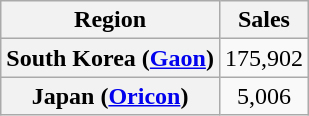<table class="wikitable plainrowheaders" style="text-align:center;">
<tr>
<th>Region</th>
<th>Sales</th>
</tr>
<tr>
<th scope=row>South Korea (<a href='#'>Gaon</a>)</th>
<td>175,902</td>
</tr>
<tr>
<th scope=row>Japan (<a href='#'>Oricon</a>)</th>
<td>5,006</td>
</tr>
</table>
